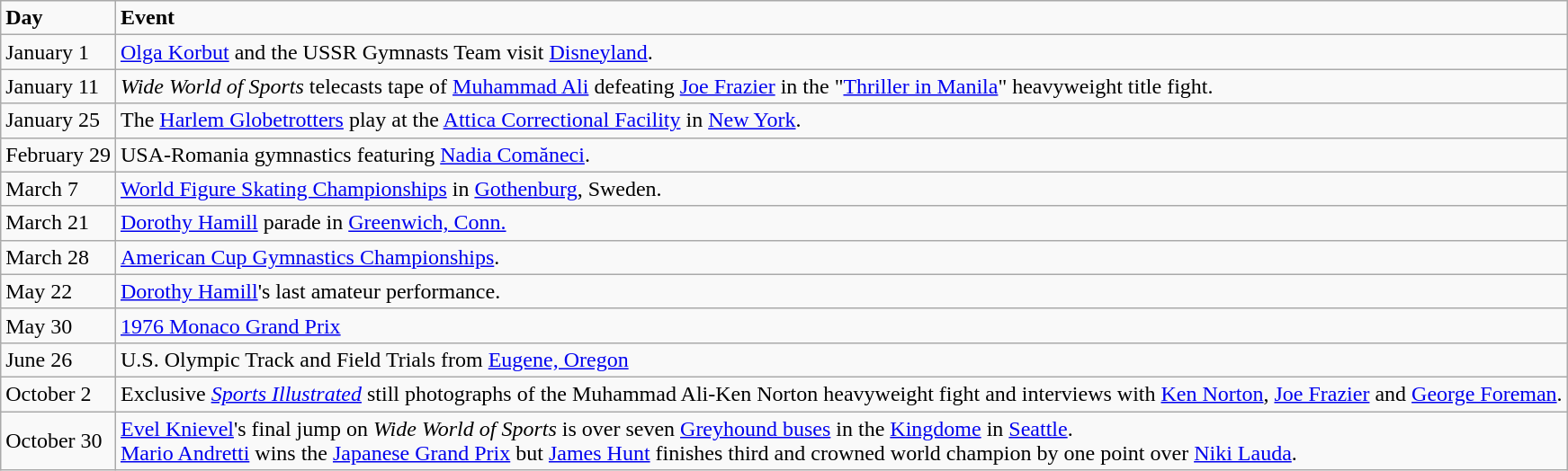<table class="wikitable">
<tr>
<td><strong>Day</strong></td>
<td><strong>Event</strong></td>
</tr>
<tr>
<td>January 1</td>
<td><a href='#'>Olga Korbut</a> and the USSR Gymnasts Team visit <a href='#'>Disneyland</a>.</td>
</tr>
<tr>
<td>January 11</td>
<td><em>Wide World of Sports</em> telecasts tape of <a href='#'>Muhammad Ali</a> defeating <a href='#'>Joe Frazier</a> in the "<a href='#'>Thriller in Manila</a>" heavyweight title fight.</td>
</tr>
<tr>
<td>January 25</td>
<td>The <a href='#'>Harlem Globetrotters</a> play at the <a href='#'>Attica Correctional Facility</a> in <a href='#'>New York</a>.</td>
</tr>
<tr>
<td>February 29</td>
<td>USA-Romania gymnastics featuring <a href='#'>Nadia Comăneci</a>.</td>
</tr>
<tr>
<td>March 7</td>
<td><a href='#'>World Figure Skating Championships</a> in <a href='#'>Gothenburg</a>, Sweden.</td>
</tr>
<tr>
<td>March 21</td>
<td><a href='#'>Dorothy Hamill</a> parade in <a href='#'>Greenwich, Conn.</a></td>
</tr>
<tr>
<td>March 28</td>
<td><a href='#'>American Cup Gymnastics Championships</a>.</td>
</tr>
<tr>
<td>May 22</td>
<td><a href='#'>Dorothy Hamill</a>'s last amateur performance.</td>
</tr>
<tr>
<td>May 30</td>
<td><a href='#'>1976 Monaco Grand Prix</a></td>
</tr>
<tr>
<td>June 26</td>
<td>U.S. Olympic Track and Field Trials from <a href='#'>Eugene, Oregon</a></td>
</tr>
<tr>
<td>October 2</td>
<td>Exclusive <em><a href='#'>Sports Illustrated</a></em> still photographs of the Muhammad Ali-Ken Norton heavyweight fight and interviews with <a href='#'>Ken Norton</a>, <a href='#'>Joe Frazier</a> and <a href='#'>George Foreman</a>.</td>
</tr>
<tr>
<td>October 30</td>
<td><a href='#'>Evel Knievel</a>'s final jump on <em>Wide World of Sports</em> is over seven <a href='#'>Greyhound buses</a> in the <a href='#'>Kingdome</a> in <a href='#'>Seattle</a>. <br> <a href='#'>Mario Andretti</a> wins the <a href='#'>Japanese Grand Prix</a> but <a href='#'>James Hunt</a> finishes third and crowned world champion by one point over <a href='#'>Niki Lauda</a>.</td>
</tr>
</table>
